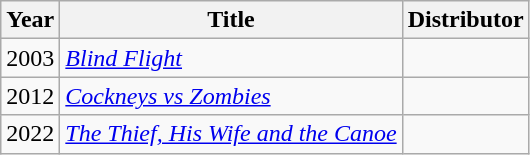<table class="wikitable sortable">
<tr>
<th>Year</th>
<th>Title</th>
<th>Distributor</th>
</tr>
<tr>
<td>2003</td>
<td><em><a href='#'>Blind Flight</a></em></td>
<td></td>
</tr>
<tr>
<td>2012</td>
<td><em><a href='#'>Cockneys vs Zombies</a></em></td>
<td></td>
</tr>
<tr>
<td>2022</td>
<td><em><a href='#'>The Thief, His Wife and the Canoe</a></em></td>
<td></td>
</tr>
</table>
